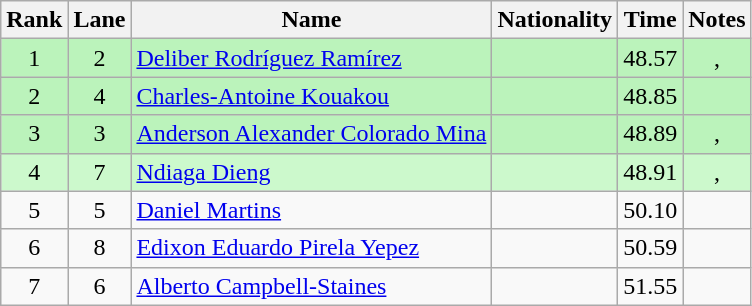<table class="wikitable sortable" style="text-align:center">
<tr>
<th>Rank</th>
<th>Lane</th>
<th>Name</th>
<th>Nationality</th>
<th>Time</th>
<th>Notes</th>
</tr>
<tr bgcolor=bbf3bb>
<td>1</td>
<td>2</td>
<td align="left"><a href='#'>Deliber Rodríguez Ramírez</a></td>
<td align="left"></td>
<td>48.57</td>
<td>, </td>
</tr>
<tr bgcolor=bbf3bb>
<td>2</td>
<td>4</td>
<td align="left"><a href='#'>Charles-Antoine Kouakou</a></td>
<td align="left"></td>
<td>48.85</td>
<td></td>
</tr>
<tr bgcolor=bbf3bb>
<td>3</td>
<td>3</td>
<td align="left"><a href='#'>Anderson Alexander Colorado Mina</a></td>
<td align="left"></td>
<td>48.89</td>
<td>, </td>
</tr>
<tr bgcolor=ccf9cc>
<td>4</td>
<td>7</td>
<td align="left"><a href='#'>Ndiaga Dieng</a></td>
<td align="left"></td>
<td>48.91</td>
<td>, </td>
</tr>
<tr>
<td>5</td>
<td>5</td>
<td align="left"><a href='#'>Daniel Martins</a></td>
<td align="left"></td>
<td>50.10</td>
<td></td>
</tr>
<tr>
<td>6</td>
<td>8</td>
<td align="left"><a href='#'>Edixon Eduardo Pirela Yepez</a></td>
<td align="left"></td>
<td>50.59</td>
<td></td>
</tr>
<tr>
<td>7</td>
<td>6</td>
<td align="left"><a href='#'>Alberto Campbell-Staines</a></td>
<td align="left"></td>
<td>51.55</td>
<td></td>
</tr>
</table>
